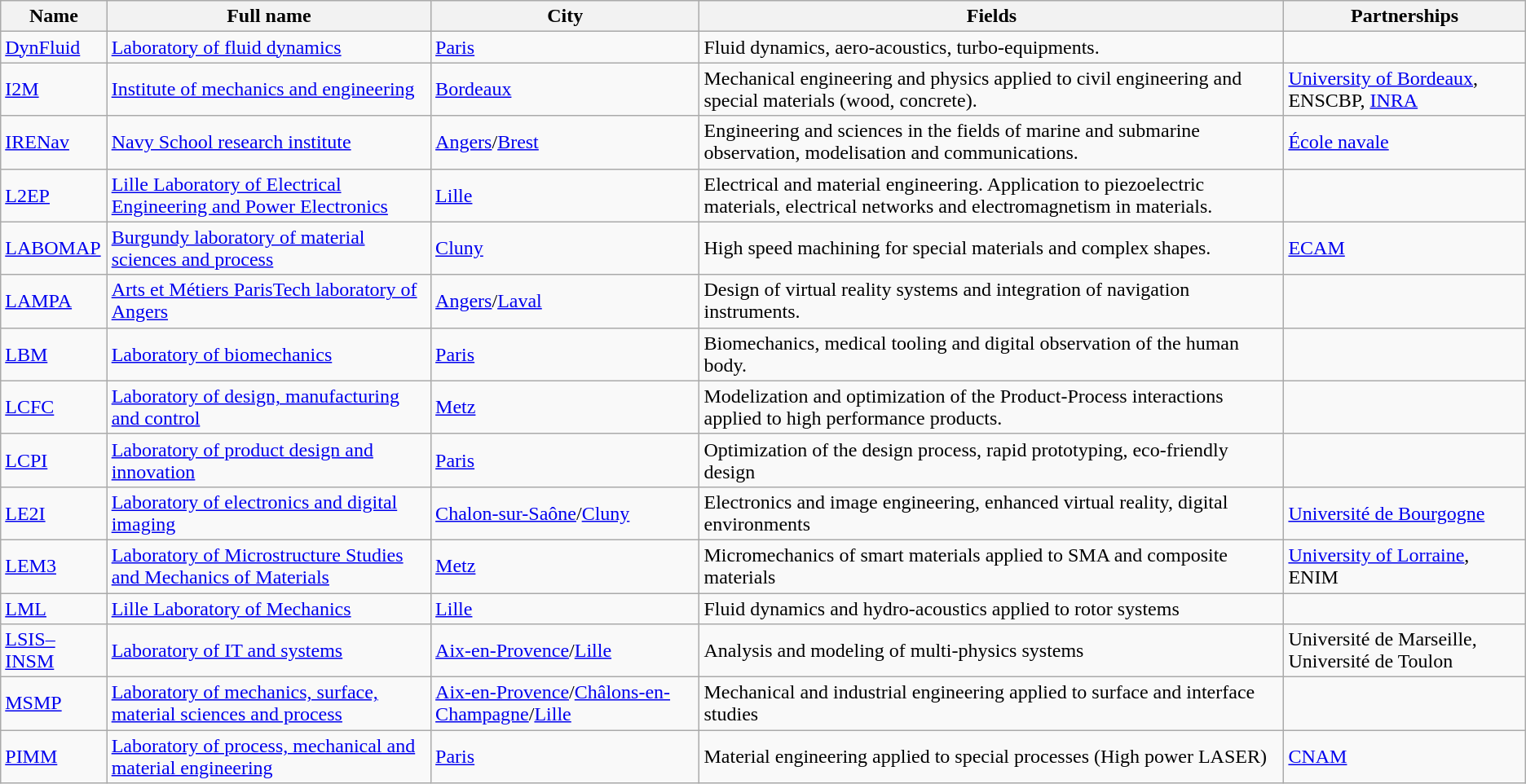<table class="wikitable sortable">
<tr>
<th>Name</th>
<th>Full name</th>
<th>City</th>
<th>Fields</th>
<th>Partnerships</th>
</tr>
<tr>
<td><a href='#'>DynFluid</a></td>
<td><a href='#'>Laboratory of fluid dynamics</a></td>
<td><a href='#'>Paris</a></td>
<td>Fluid dynamics, aero-acoustics, turbo-equipments.</td>
<td></td>
</tr>
<tr>
<td><a href='#'>I2M</a></td>
<td><a href='#'>Institute of mechanics and engineering</a></td>
<td><a href='#'>Bordeaux</a></td>
<td>Mechanical engineering and physics applied to civil engineering and special materials (wood, concrete).</td>
<td><a href='#'>University of Bordeaux</a>, ENSCBP, <a href='#'>INRA</a></td>
</tr>
<tr>
<td><a href='#'>IRENav</a></td>
<td><a href='#'>Navy School research institute</a></td>
<td><a href='#'>Angers</a>/<a href='#'>Brest</a></td>
<td>Engineering and sciences in the fields of marine and submarine observation, modelisation and communications.</td>
<td><a href='#'>École navale</a></td>
</tr>
<tr>
<td><a href='#'>L2EP</a></td>
<td><a href='#'>Lille Laboratory of Electrical Engineering and Power Electronics</a></td>
<td><a href='#'>Lille</a></td>
<td>Electrical and material engineering. Application to piezoelectric materials, electrical networks and electromagnetism in materials.</td>
<td></td>
</tr>
<tr>
<td><a href='#'>LABOMAP</a></td>
<td><a href='#'>Burgundy laboratory of material sciences and process</a></td>
<td><a href='#'>Cluny</a></td>
<td>High speed machining for special materials and complex shapes.</td>
<td><a href='#'>ECAM</a></td>
</tr>
<tr>
<td><a href='#'>LAMPA</a></td>
<td><a href='#'>Arts et Métiers ParisTech laboratory of Angers</a></td>
<td><a href='#'>Angers</a>/<a href='#'>Laval</a></td>
<td>Design of virtual reality systems and integration of navigation instruments.</td>
<td></td>
</tr>
<tr>
<td><a href='#'>LBM</a></td>
<td><a href='#'>Laboratory of biomechanics</a></td>
<td><a href='#'>Paris</a></td>
<td>Biomechanics, medical tooling and digital observation of the human body.</td>
<td></td>
</tr>
<tr>
<td><a href='#'>LCFC</a></td>
<td><a href='#'>Laboratory of design, manufacturing and control</a></td>
<td><a href='#'>Metz</a></td>
<td>Modelization and optimization of the Product-Process interactions applied to high performance products.</td>
<td></td>
</tr>
<tr>
<td><a href='#'>LCPI</a></td>
<td><a href='#'>Laboratory of product design and innovation</a></td>
<td><a href='#'>Paris</a></td>
<td>Optimization of the design process, rapid prototyping, eco-friendly design</td>
<td></td>
</tr>
<tr>
<td><a href='#'>LE2I</a></td>
<td><a href='#'>Laboratory of electronics and digital imaging</a></td>
<td><a href='#'>Chalon-sur-Saône</a>/<a href='#'>Cluny</a></td>
<td>Electronics and image engineering, enhanced virtual reality, digital environments</td>
<td><a href='#'>Université de Bourgogne</a></td>
</tr>
<tr>
<td><a href='#'>LEM3</a></td>
<td><a href='#'>Laboratory of Microstructure Studies and Mechanics of Materials</a></td>
<td><a href='#'>Metz</a></td>
<td>Micromechanics of smart materials applied to SMA and composite materials</td>
<td><a href='#'>University of Lorraine</a>, ENIM</td>
</tr>
<tr>
<td><a href='#'>LML</a></td>
<td><a href='#'>Lille Laboratory of Mechanics</a></td>
<td><a href='#'>Lille</a></td>
<td>Fluid dynamics and hydro-acoustics applied to rotor systems</td>
<td></td>
</tr>
<tr>
<td><a href='#'>LSIS–INSM</a></td>
<td><a href='#'>Laboratory of IT and systems</a></td>
<td><a href='#'>Aix-en-Provence</a>/<a href='#'>Lille</a></td>
<td>Analysis and modeling of multi-physics systems</td>
<td>Université de Marseille, Université de Toulon</td>
</tr>
<tr>
<td><a href='#'>MSMP</a></td>
<td><a href='#'>Laboratory of mechanics, surface, material sciences and process</a></td>
<td><a href='#'>Aix-en-Provence</a>/<a href='#'>Châlons-en-Champagne</a>/<a href='#'>Lille</a></td>
<td>Mechanical and industrial engineering applied to surface and interface studies</td>
<td></td>
</tr>
<tr>
<td><a href='#'>PIMM</a></td>
<td><a href='#'>Laboratory of process, mechanical and material engineering</a></td>
<td><a href='#'>Paris</a></td>
<td>Material engineering applied to special processes (High power LASER)</td>
<td><a href='#'>CNAM</a></td>
</tr>
</table>
